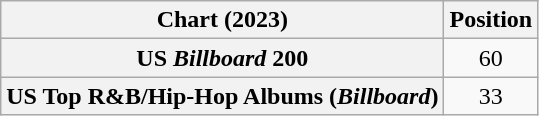<table class="wikitable sortable plainrowheaders" style="text-align:center">
<tr>
<th scope="col">Chart (2023)</th>
<th scope="col">Position</th>
</tr>
<tr>
<th scope="row">US <em>Billboard</em> 200</th>
<td>60</td>
</tr>
<tr>
<th scope="row">US Top R&B/Hip-Hop Albums (<em>Billboard</em>)</th>
<td>33</td>
</tr>
</table>
